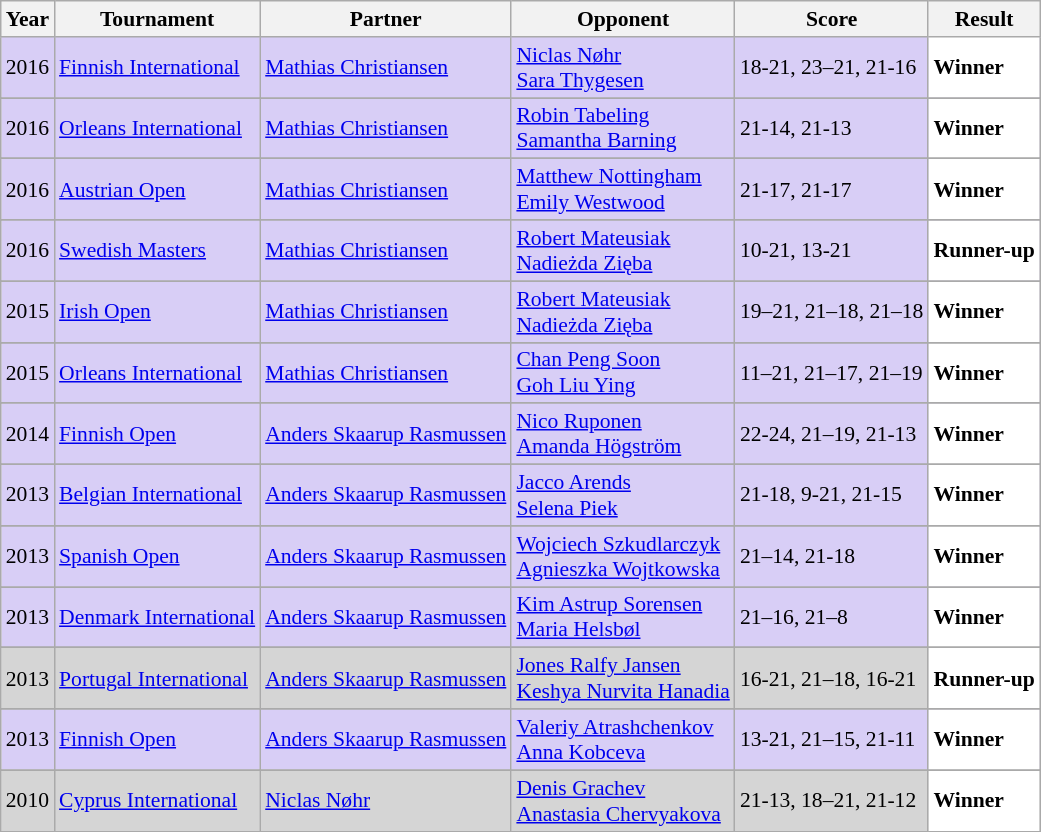<table class="sortable wikitable" style="font-size: 90%;">
<tr>
<th>Year</th>
<th>Tournament</th>
<th>Partner</th>
<th>Opponent</th>
<th>Score</th>
<th>Result</th>
</tr>
<tr style="background:#D8CEF6">
<td align="center">2016</td>
<td align="left"><a href='#'>Finnish International</a></td>
<td align="left"> <a href='#'>Mathias Christiansen</a></td>
<td align="left"> <a href='#'>Niclas Nøhr</a> <br>  <a href='#'>Sara Thygesen</a></td>
<td align="left">18-21, 23–21, 21-16</td>
<td style="text-align:left; background:white"> <strong>Winner</strong></td>
</tr>
<tr>
</tr>
<tr style="background:#D8CEF6">
<td align="center">2016</td>
<td align="left"><a href='#'>Orleans International</a></td>
<td align="left"> <a href='#'>Mathias Christiansen</a></td>
<td align="left"> <a href='#'>Robin Tabeling</a> <br>  <a href='#'>Samantha Barning</a></td>
<td align="left">21-14, 21-13</td>
<td style="text-align:left; background:white"> <strong>Winner</strong></td>
</tr>
<tr>
</tr>
<tr style="background:#D8CEF6">
<td align="center">2016</td>
<td align="left"><a href='#'>Austrian Open</a></td>
<td align="left"> <a href='#'>Mathias Christiansen</a></td>
<td align="left"> <a href='#'>Matthew Nottingham</a> <br>  <a href='#'>Emily Westwood</a></td>
<td align="left">21-17, 21-17</td>
<td style="text-align:left; background:white"> <strong>Winner</strong></td>
</tr>
<tr>
</tr>
<tr style="background:#D8CEF6">
<td align="center">2016</td>
<td align="left"><a href='#'>Swedish Masters</a></td>
<td align="left"> <a href='#'>Mathias Christiansen</a></td>
<td align="left"> <a href='#'>Robert Mateusiak</a> <br>  <a href='#'>Nadieżda Zięba</a></td>
<td align="left">10-21, 13-21</td>
<td style="text-align:left; background:white"> <strong>Runner-up</strong></td>
</tr>
<tr>
</tr>
<tr style="background:#D8CEF6">
<td align="center">2015</td>
<td align="left"><a href='#'>Irish Open</a></td>
<td align="left"> <a href='#'>Mathias Christiansen</a></td>
<td align="left"> <a href='#'>Robert Mateusiak</a> <br>  <a href='#'>Nadieżda Zięba</a></td>
<td align="left">19–21, 21–18, 21–18</td>
<td style="text-align:left; background:white"> <strong>Winner</strong></td>
</tr>
<tr>
</tr>
<tr style="background:#D8CEF6">
<td align="center">2015</td>
<td align="left"><a href='#'>Orleans International</a></td>
<td align="left"> <a href='#'>Mathias Christiansen</a></td>
<td align="left"> <a href='#'>Chan Peng Soon</a> <br>  <a href='#'>Goh Liu Ying</a></td>
<td align="left">11–21, 21–17, 21–19</td>
<td style="text-align:left; background:white"> <strong>Winner</strong></td>
</tr>
<tr>
</tr>
<tr style="background:#D8CEF6">
<td align="center">2014</td>
<td align="left"><a href='#'>Finnish Open</a></td>
<td align="left"> <a href='#'>Anders Skaarup Rasmussen</a></td>
<td align="left"> <a href='#'>Nico Ruponen</a> <br>  <a href='#'>Amanda Högström</a></td>
<td align="left">22-24, 21–19, 21-13</td>
<td style="text-align:left; background:white"> <strong>Winner</strong></td>
</tr>
<tr>
</tr>
<tr style="background:#D8CEF6">
<td align="center">2013</td>
<td align="left"><a href='#'>Belgian International</a></td>
<td align="left"> <a href='#'>Anders Skaarup Rasmussen</a></td>
<td align="left"> <a href='#'>Jacco Arends</a> <br>  <a href='#'>Selena Piek</a></td>
<td align="left">21-18, 9-21, 21-15</td>
<td style="text-align:left; background:white"> <strong>Winner</strong></td>
</tr>
<tr>
</tr>
<tr style="background:#D8CEF6">
<td align="center">2013</td>
<td align="left"><a href='#'>Spanish Open</a></td>
<td align="left"> <a href='#'>Anders Skaarup Rasmussen</a></td>
<td align="left"> <a href='#'>Wojciech Szkudlarczyk</a> <br>  <a href='#'>Agnieszka Wojtkowska</a></td>
<td align="left">21–14, 21-18</td>
<td style="text-align:left; background:white"> <strong>Winner</strong></td>
</tr>
<tr>
</tr>
<tr style="background:#D8CEF6">
<td align="center">2013</td>
<td align="left"><a href='#'>Denmark International</a></td>
<td align="left"> <a href='#'>Anders Skaarup Rasmussen</a></td>
<td align="left"> <a href='#'>Kim Astrup Sorensen</a> <br>  <a href='#'>Maria Helsbøl</a></td>
<td align="left">21–16, 21–8</td>
<td style="text-align:left; background:white"> <strong>Winner</strong></td>
</tr>
<tr>
</tr>
<tr style="background:#D5D5D5">
<td align="center">2013</td>
<td align="left"><a href='#'>Portugal International</a></td>
<td align="left"> <a href='#'>Anders Skaarup Rasmussen</a></td>
<td align="left"> <a href='#'>Jones Ralfy Jansen</a> <br>  <a href='#'>Keshya Nurvita Hanadia</a></td>
<td align="left">16-21, 21–18, 16-21</td>
<td style="text-align:left; background:white"> <strong>Runner-up</strong></td>
</tr>
<tr>
</tr>
<tr style="background:#D8CEF6">
<td align="center">2013</td>
<td align="left"><a href='#'>Finnish Open</a></td>
<td align="left"> <a href='#'>Anders Skaarup Rasmussen</a></td>
<td align="left"> <a href='#'>Valeriy Atrashchenkov</a> <br>  <a href='#'>Anna Kobceva</a></td>
<td align="left">13-21, 21–15, 21-11</td>
<td style="text-align:left; background:white"> <strong>Winner</strong></td>
</tr>
<tr>
</tr>
<tr style="background:#D5D5D5">
<td align="center">2010</td>
<td align="left"><a href='#'>Cyprus International</a></td>
<td align="left"> <a href='#'>Niclas Nøhr</a></td>
<td align="left"> <a href='#'>Denis Grachev</a> <br>  <a href='#'>Anastasia Chervyakova</a></td>
<td align="left">21-13, 18–21, 21-12</td>
<td style="text-align:left; background:white"> <strong>Winner</strong></td>
</tr>
<tr>
</tr>
</table>
